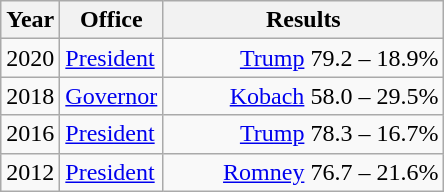<table class=wikitable>
<tr>
<th width="30">Year</th>
<th width="60">Office</th>
<th width="180">Results</th>
</tr>
<tr>
<td>2020</td>
<td><a href='#'>President</a></td>
<td align="right" ><a href='#'>Trump</a> 79.2 – 18.9%</td>
</tr>
<tr>
<td>2018</td>
<td><a href='#'>Governor</a></td>
<td align="right" ><a href='#'>Kobach</a> 58.0 – 29.5%</td>
</tr>
<tr>
<td>2016</td>
<td><a href='#'>President</a></td>
<td align="right" ><a href='#'>Trump</a> 78.3 – 16.7%</td>
</tr>
<tr>
<td>2012</td>
<td><a href='#'>President</a></td>
<td align="right" ><a href='#'>Romney</a> 76.7 – 21.6%</td>
</tr>
</table>
